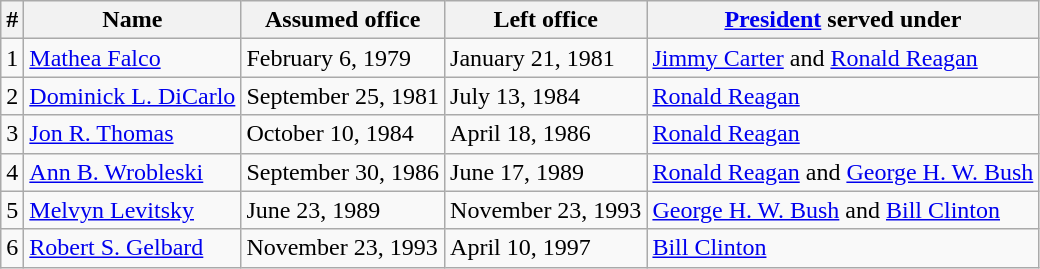<table class="wikitable">
<tr>
<th>#</th>
<th>Name</th>
<th>Assumed office</th>
<th>Left office</th>
<th><a href='#'>President</a> served under</th>
</tr>
<tr>
<td>1</td>
<td><a href='#'>Mathea Falco</a></td>
<td>February 6, 1979</td>
<td>January 21, 1981</td>
<td><a href='#'>Jimmy Carter</a> and <a href='#'>Ronald Reagan</a></td>
</tr>
<tr>
<td>2</td>
<td><a href='#'>Dominick L. DiCarlo</a></td>
<td>September 25, 1981</td>
<td>July 13, 1984</td>
<td><a href='#'>Ronald Reagan</a></td>
</tr>
<tr>
<td>3</td>
<td><a href='#'>Jon R. Thomas</a></td>
<td>October 10, 1984</td>
<td>April 18, 1986</td>
<td><a href='#'>Ronald Reagan</a></td>
</tr>
<tr>
<td>4</td>
<td><a href='#'>Ann B. Wrobleski</a></td>
<td>September 30, 1986</td>
<td>June 17, 1989</td>
<td><a href='#'>Ronald Reagan</a> and <a href='#'>George H. W. Bush</a></td>
</tr>
<tr>
<td>5</td>
<td><a href='#'>Melvyn Levitsky</a></td>
<td>June 23, 1989</td>
<td>November 23, 1993</td>
<td><a href='#'>George H. W. Bush</a> and <a href='#'>Bill Clinton</a></td>
</tr>
<tr>
<td>6</td>
<td><a href='#'>Robert S. Gelbard</a></td>
<td>November 23, 1993</td>
<td>April 10, 1997</td>
<td><a href='#'>Bill Clinton</a></td>
</tr>
</table>
